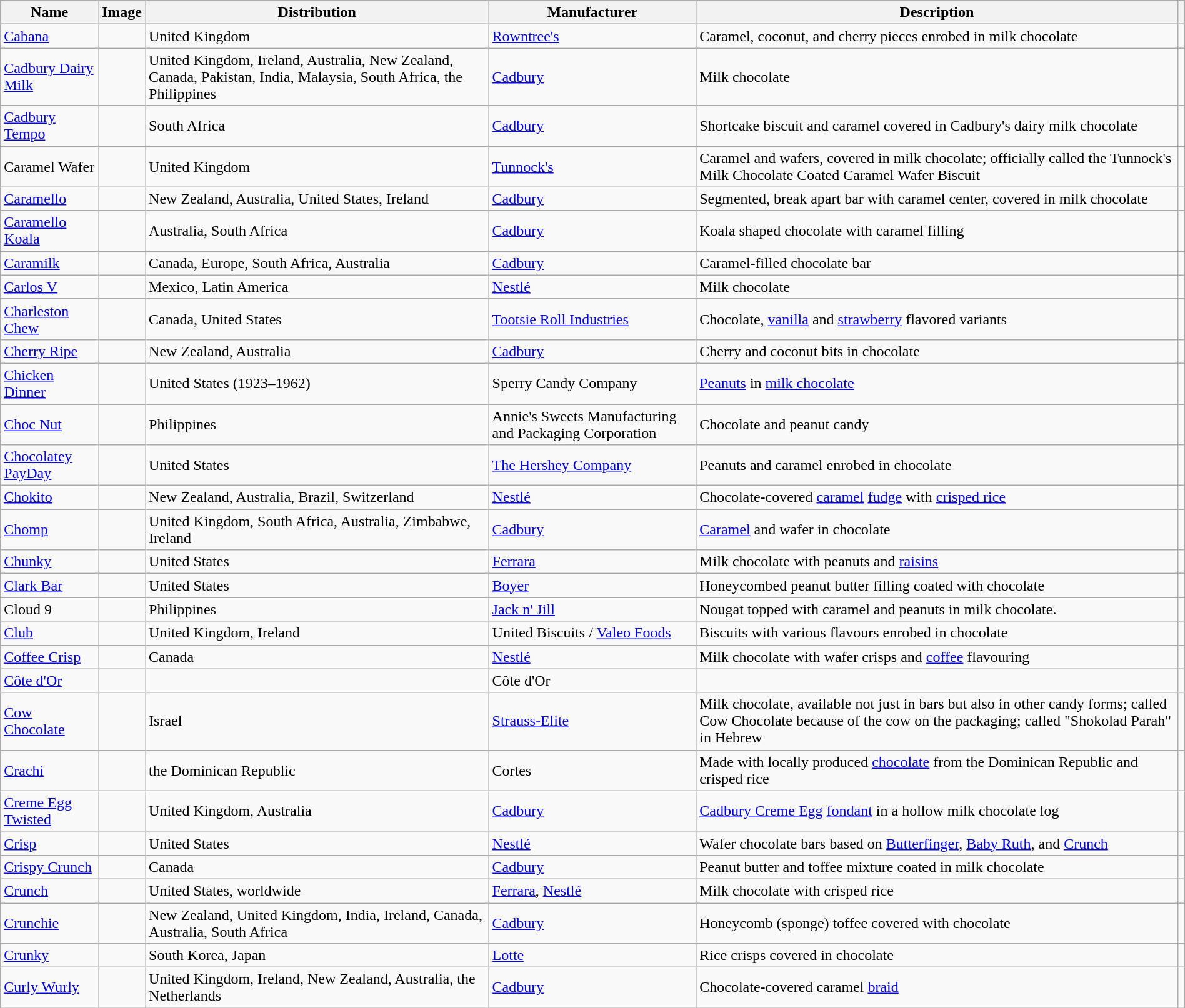<table class="wikitable sortable" style="width:100%">
<tr>
<th>Name</th>
<th class="unsortable">Image</th>
<th>Distribution</th>
<th>Manufacturer</th>
<th>Description</th>
<th></th>
</tr>
<tr>
<td><a href='#'>Cabana</a></td>
<td></td>
<td>United Kingdom</td>
<td><a href='#'>Rowntree's</a></td>
<td>Caramel, coconut, and cherry pieces enrobed in milk chocolate</td>
<td></td>
</tr>
<tr>
<td><a href='#'>Cadbury Dairy Milk</a></td>
<td></td>
<td>United Kingdom, Ireland, Australia, New Zealand, Canada, Pakistan, India, Malaysia, South Africa, the Philippines</td>
<td><a href='#'>Cadbury</a></td>
<td>Milk chocolate</td>
<td></td>
</tr>
<tr>
<td><a href='#'>Cadbury Tempo</a></td>
<td></td>
<td>South Africa</td>
<td><a href='#'>Cadbury</a></td>
<td>Shortcake biscuit and caramel covered in Cadbury's dairy milk chocolate</td>
<td></td>
</tr>
<tr>
<td>Caramel Wafer</td>
<td></td>
<td>United Kingdom</td>
<td><a href='#'>Tunnock's</a></td>
<td>Caramel and wafers, covered in milk chocolate; officially called the Tunnock's Milk Chocolate Coated Caramel Wafer Biscuit</td>
<td></td>
</tr>
<tr>
<td><a href='#'>Caramello</a></td>
<td></td>
<td>New Zealand, Australia, United States, Ireland</td>
<td><a href='#'>Cadbury</a></td>
<td>Segmented, break apart bar with caramel center, covered in milk chocolate</td>
<td></td>
</tr>
<tr>
<td><a href='#'>Caramello Koala</a></td>
<td></td>
<td>Australia, South Africa</td>
<td><a href='#'>Cadbury</a></td>
<td>Koala shaped chocolate with caramel filling</td>
<td></td>
</tr>
<tr>
<td><a href='#'>Caramilk</a></td>
<td></td>
<td>Canada, Europe, South Africa, Australia</td>
<td><a href='#'>Cadbury</a></td>
<td>Caramel-filled chocolate bar</td>
<td></td>
</tr>
<tr>
<td><a href='#'>Carlos V</a></td>
<td></td>
<td>Mexico, Latin America</td>
<td><a href='#'>Nestlé</a></td>
<td>Milk chocolate</td>
<td></td>
</tr>
<tr>
<td><a href='#'>Charleston Chew</a></td>
<td></td>
<td>Canada, United States</td>
<td><a href='#'>Tootsie Roll Industries</a></td>
<td>Chocolate, <a href='#'>vanilla</a> and <a href='#'>strawberry</a> flavored variants</td>
<td></td>
</tr>
<tr>
<td><a href='#'>Cherry Ripe</a></td>
<td></td>
<td>New Zealand, Australia</td>
<td><a href='#'>Cadbury</a></td>
<td>Cherry and coconut bits in chocolate</td>
<td></td>
</tr>
<tr>
<td><a href='#'>Chicken Dinner</a></td>
<td></td>
<td>United States (1923–1962)</td>
<td>Sperry Candy Company</td>
<td><a href='#'>Peanuts</a> in <a href='#'>milk chocolate</a></td>
<td></td>
</tr>
<tr>
<td><a href='#'>Choc Nut</a></td>
<td></td>
<td>Philippines</td>
<td>Annie's Sweets Manufacturing and Packaging Corporation</td>
<td>Chocolate and peanut candy</td>
<td></td>
</tr>
<tr>
<td><a href='#'>Chocolatey PayDay</a></td>
<td></td>
<td>United States</td>
<td><a href='#'>The Hershey Company</a></td>
<td>Peanuts and caramel enrobed in chocolate</td>
<td></td>
</tr>
<tr>
<td><a href='#'>Chokito</a></td>
<td></td>
<td>New Zealand, Australia, Brazil, Switzerland</td>
<td><a href='#'>Nestlé</a></td>
<td>Chocolate-covered <a href='#'>caramel</a> <a href='#'>fudge</a> with <a href='#'>crisped rice</a></td>
<td></td>
</tr>
<tr>
<td><a href='#'>Chomp</a></td>
<td></td>
<td>United Kingdom, South Africa, Australia, Zimbabwe, Ireland</td>
<td><a href='#'>Cadbury</a></td>
<td><a href='#'>Caramel</a> and wafer in chocolate</td>
<td></td>
</tr>
<tr>
<td><a href='#'>Chunky</a></td>
<td></td>
<td>United States</td>
<td><a href='#'>Ferrara</a></td>
<td>Milk chocolate with peanuts and <a href='#'>raisins</a></td>
<td></td>
</tr>
<tr>
<td><a href='#'>Clark Bar</a></td>
<td></td>
<td>United States</td>
<td><a href='#'>Boyer</a></td>
<td>Honeycombed peanut butter filling coated with chocolate</td>
<td></td>
</tr>
<tr>
<td>Cloud 9</td>
<td></td>
<td>Philippines</td>
<td><a href='#'>Jack n' Jill</a></td>
<td>Nougat topped with caramel and peanuts in milk chocolate.</td>
<td></td>
</tr>
<tr>
<td><a href='#'>Club</a></td>
<td></td>
<td>United Kingdom, Ireland</td>
<td>United Biscuits / <a href='#'>Valeo Foods</a></td>
<td>Biscuits with various flavours enrobed in chocolate</td>
<td></td>
</tr>
<tr>
<td><a href='#'>Coffee Crisp</a></td>
<td></td>
<td>Canada</td>
<td><a href='#'>Nestlé</a></td>
<td>Milk chocolate with wafer crisps and <a href='#'>coffee</a> flavouring</td>
<td></td>
</tr>
<tr>
<td><a href='#'>Côte d'Or</a></td>
<td></td>
<td></td>
<td>Côte d'Or</td>
<td></td>
<td></td>
</tr>
<tr>
<td><a href='#'>Cow Chocolate</a></td>
<td></td>
<td>Israel</td>
<td><a href='#'>Strauss-Elite</a></td>
<td>Milk chocolate, available not just in bars but also in other candy forms; called Cow Chocolate because of the cow on the packaging; called "Shokolad Parah" in Hebrew</td>
<td></td>
</tr>
<tr>
<td><a href='#'>Crachi</a></td>
<td></td>
<td>the Dominican Republic</td>
<td>Cortes</td>
<td>Made with locally produced <a href='#'>chocolate</a> from the Dominican Republic and crisped rice</td>
<td></td>
</tr>
<tr>
<td><a href='#'>Creme Egg Twisted</a></td>
<td></td>
<td>United Kingdom, Australia</td>
<td><a href='#'>Cadbury</a></td>
<td><a href='#'>Cadbury Creme Egg</a> <a href='#'>fondant</a> in a hollow milk chocolate log</td>
<td></td>
</tr>
<tr>
<td><a href='#'>Crisp</a></td>
<td></td>
<td>United States</td>
<td><a href='#'>Nestlé</a></td>
<td>Wafer chocolate bars based on <a href='#'>Butterfinger</a>, <a href='#'>Baby Ruth</a>, and <a href='#'>Crunch</a></td>
<td></td>
</tr>
<tr>
<td><a href='#'>Crispy Crunch</a></td>
<td></td>
<td>Canada</td>
<td><a href='#'>Cadbury</a></td>
<td>Peanut butter and toffee mixture coated in milk chocolate</td>
<td></td>
</tr>
<tr>
<td><a href='#'>Crunch</a></td>
<td></td>
<td>United States, worldwide</td>
<td><a href='#'>Ferrara</a>, <a href='#'>Nestlé</a></td>
<td>Milk chocolate with crisped rice</td>
<td></td>
</tr>
<tr>
<td><a href='#'>Crunchie</a></td>
<td></td>
<td>New Zealand, United Kingdom, India, Ireland, Canada, Australia, South Africa</td>
<td><a href='#'>Cadbury</a></td>
<td>Honeycomb (sponge) toffee covered with chocolate</td>
<td></td>
</tr>
<tr>
<td><a href='#'>Crunky</a></td>
<td></td>
<td>South Korea, Japan</td>
<td><a href='#'>Lotte</a></td>
<td>Rice crisps covered in chocolate</td>
<td></td>
</tr>
<tr>
<td><a href='#'>Curly Wurly</a></td>
<td></td>
<td>United Kingdom, Ireland, New Zealand, Australia, the Netherlands</td>
<td><a href='#'>Cadbury</a></td>
<td>Chocolate-covered caramel <a href='#'>braid</a></td>
<td></td>
</tr>
</table>
